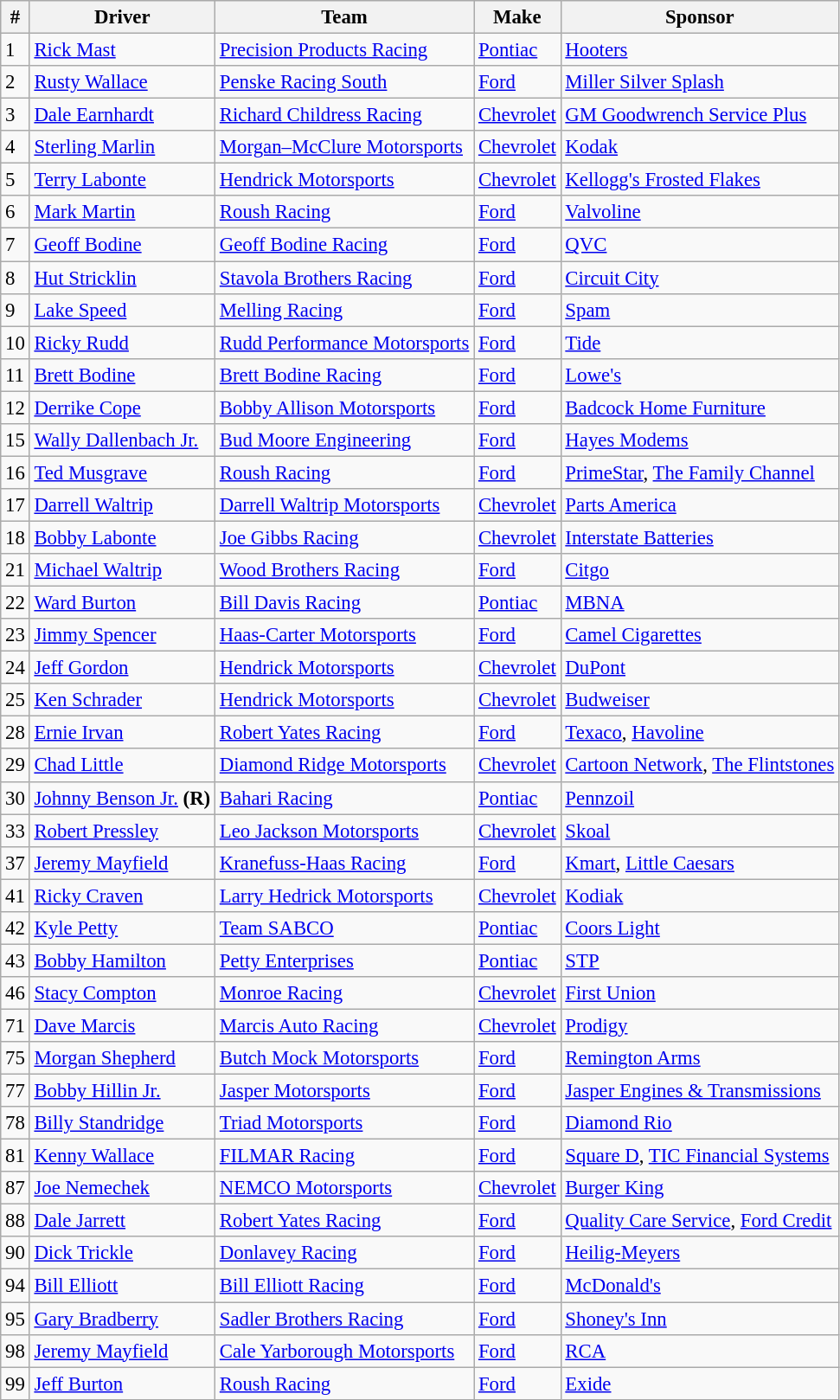<table class="wikitable" style="font-size:95%">
<tr>
<th>#</th>
<th>Driver</th>
<th>Team</th>
<th>Make</th>
<th>Sponsor</th>
</tr>
<tr>
<td>1</td>
<td><a href='#'>Rick Mast</a></td>
<td><a href='#'>Precision Products Racing</a></td>
<td><a href='#'>Pontiac</a></td>
<td><a href='#'>Hooters</a></td>
</tr>
<tr>
<td>2</td>
<td><a href='#'>Rusty Wallace</a></td>
<td><a href='#'>Penske Racing South</a></td>
<td><a href='#'>Ford</a></td>
<td><a href='#'>Miller Silver Splash</a></td>
</tr>
<tr>
<td>3</td>
<td><a href='#'>Dale Earnhardt</a></td>
<td><a href='#'>Richard Childress Racing</a></td>
<td><a href='#'>Chevrolet</a></td>
<td><a href='#'>GM Goodwrench Service Plus</a></td>
</tr>
<tr>
<td>4</td>
<td><a href='#'>Sterling Marlin</a></td>
<td><a href='#'>Morgan–McClure Motorsports</a></td>
<td><a href='#'>Chevrolet</a></td>
<td><a href='#'>Kodak</a></td>
</tr>
<tr>
<td>5</td>
<td><a href='#'>Terry Labonte</a></td>
<td><a href='#'>Hendrick Motorsports</a></td>
<td><a href='#'>Chevrolet</a></td>
<td><a href='#'>Kellogg's Frosted Flakes</a></td>
</tr>
<tr>
<td>6</td>
<td><a href='#'>Mark Martin</a></td>
<td><a href='#'>Roush Racing</a></td>
<td><a href='#'>Ford</a></td>
<td><a href='#'>Valvoline</a></td>
</tr>
<tr>
<td>7</td>
<td><a href='#'>Geoff Bodine</a></td>
<td><a href='#'>Geoff Bodine Racing</a></td>
<td><a href='#'>Ford</a></td>
<td><a href='#'>QVC</a></td>
</tr>
<tr>
<td>8</td>
<td><a href='#'>Hut Stricklin</a></td>
<td><a href='#'>Stavola Brothers Racing</a></td>
<td><a href='#'>Ford</a></td>
<td><a href='#'>Circuit City</a></td>
</tr>
<tr>
<td>9</td>
<td><a href='#'>Lake Speed</a></td>
<td><a href='#'>Melling Racing</a></td>
<td><a href='#'>Ford</a></td>
<td><a href='#'>Spam</a></td>
</tr>
<tr>
<td>10</td>
<td><a href='#'>Ricky Rudd</a></td>
<td><a href='#'>Rudd Performance Motorsports</a></td>
<td><a href='#'>Ford</a></td>
<td><a href='#'>Tide</a></td>
</tr>
<tr>
<td>11</td>
<td><a href='#'>Brett Bodine</a></td>
<td><a href='#'>Brett Bodine Racing</a></td>
<td><a href='#'>Ford</a></td>
<td><a href='#'>Lowe's</a></td>
</tr>
<tr>
<td>12</td>
<td><a href='#'>Derrike Cope</a></td>
<td><a href='#'>Bobby Allison Motorsports</a></td>
<td><a href='#'>Ford</a></td>
<td><a href='#'>Badcock Home Furniture</a></td>
</tr>
<tr>
<td>15</td>
<td><a href='#'>Wally Dallenbach Jr.</a></td>
<td><a href='#'>Bud Moore Engineering</a></td>
<td><a href='#'>Ford</a></td>
<td><a href='#'>Hayes Modems</a></td>
</tr>
<tr>
<td>16</td>
<td><a href='#'>Ted Musgrave</a></td>
<td><a href='#'>Roush Racing</a></td>
<td><a href='#'>Ford</a></td>
<td><a href='#'>PrimeStar</a>, <a href='#'>The Family Channel</a></td>
</tr>
<tr>
<td>17</td>
<td><a href='#'>Darrell Waltrip</a></td>
<td><a href='#'>Darrell Waltrip Motorsports</a></td>
<td><a href='#'>Chevrolet</a></td>
<td><a href='#'>Parts America</a></td>
</tr>
<tr>
<td>18</td>
<td><a href='#'>Bobby Labonte</a></td>
<td><a href='#'>Joe Gibbs Racing</a></td>
<td><a href='#'>Chevrolet</a></td>
<td><a href='#'>Interstate Batteries</a></td>
</tr>
<tr>
<td>21</td>
<td><a href='#'>Michael Waltrip</a></td>
<td><a href='#'>Wood Brothers Racing</a></td>
<td><a href='#'>Ford</a></td>
<td><a href='#'>Citgo</a></td>
</tr>
<tr>
<td>22</td>
<td><a href='#'>Ward Burton</a></td>
<td><a href='#'>Bill Davis Racing</a></td>
<td><a href='#'>Pontiac</a></td>
<td><a href='#'>MBNA</a></td>
</tr>
<tr>
<td>23</td>
<td><a href='#'>Jimmy Spencer</a></td>
<td><a href='#'>Haas-Carter Motorsports</a></td>
<td><a href='#'>Ford</a></td>
<td><a href='#'>Camel Cigarettes</a></td>
</tr>
<tr>
<td>24</td>
<td><a href='#'>Jeff Gordon</a></td>
<td><a href='#'>Hendrick Motorsports</a></td>
<td><a href='#'>Chevrolet</a></td>
<td><a href='#'>DuPont</a></td>
</tr>
<tr>
<td>25</td>
<td><a href='#'>Ken Schrader</a></td>
<td><a href='#'>Hendrick Motorsports</a></td>
<td><a href='#'>Chevrolet</a></td>
<td><a href='#'>Budweiser</a></td>
</tr>
<tr>
<td>28</td>
<td><a href='#'>Ernie Irvan</a></td>
<td><a href='#'>Robert Yates Racing</a></td>
<td><a href='#'>Ford</a></td>
<td><a href='#'>Texaco</a>, <a href='#'>Havoline</a></td>
</tr>
<tr>
<td>29</td>
<td><a href='#'>Chad Little</a></td>
<td><a href='#'>Diamond Ridge Motorsports</a></td>
<td><a href='#'>Chevrolet</a></td>
<td><a href='#'>Cartoon Network</a>, <a href='#'>The Flintstones</a></td>
</tr>
<tr>
<td>30</td>
<td><a href='#'>Johnny Benson Jr.</a> <strong>(R)</strong></td>
<td><a href='#'>Bahari Racing</a></td>
<td><a href='#'>Pontiac</a></td>
<td><a href='#'>Pennzoil</a></td>
</tr>
<tr>
<td>33</td>
<td><a href='#'>Robert Pressley</a></td>
<td><a href='#'>Leo Jackson Motorsports</a></td>
<td><a href='#'>Chevrolet</a></td>
<td><a href='#'>Skoal</a></td>
</tr>
<tr>
<td>37</td>
<td><a href='#'>Jeremy Mayfield</a></td>
<td><a href='#'>Kranefuss-Haas Racing</a></td>
<td><a href='#'>Ford</a></td>
<td><a href='#'>Kmart</a>, <a href='#'>Little Caesars</a></td>
</tr>
<tr>
<td>41</td>
<td><a href='#'>Ricky Craven</a></td>
<td><a href='#'>Larry Hedrick Motorsports</a></td>
<td><a href='#'>Chevrolet</a></td>
<td><a href='#'>Kodiak</a></td>
</tr>
<tr>
<td>42</td>
<td><a href='#'>Kyle Petty</a></td>
<td><a href='#'>Team SABCO</a></td>
<td><a href='#'>Pontiac</a></td>
<td><a href='#'>Coors Light</a></td>
</tr>
<tr>
<td>43</td>
<td><a href='#'>Bobby Hamilton</a></td>
<td><a href='#'>Petty Enterprises</a></td>
<td><a href='#'>Pontiac</a></td>
<td><a href='#'>STP</a></td>
</tr>
<tr>
<td>46</td>
<td><a href='#'>Stacy Compton</a></td>
<td><a href='#'>Monroe Racing</a></td>
<td><a href='#'>Chevrolet</a></td>
<td><a href='#'>First Union</a></td>
</tr>
<tr>
<td>71</td>
<td><a href='#'>Dave Marcis</a></td>
<td><a href='#'>Marcis Auto Racing</a></td>
<td><a href='#'>Chevrolet</a></td>
<td><a href='#'>Prodigy</a></td>
</tr>
<tr>
<td>75</td>
<td><a href='#'>Morgan Shepherd</a></td>
<td><a href='#'>Butch Mock Motorsports</a></td>
<td><a href='#'>Ford</a></td>
<td><a href='#'>Remington Arms</a></td>
</tr>
<tr>
<td>77</td>
<td><a href='#'>Bobby Hillin Jr.</a></td>
<td><a href='#'>Jasper Motorsports</a></td>
<td><a href='#'>Ford</a></td>
<td><a href='#'>Jasper Engines & Transmissions</a></td>
</tr>
<tr>
<td>78</td>
<td><a href='#'>Billy Standridge</a></td>
<td><a href='#'>Triad Motorsports</a></td>
<td><a href='#'>Ford</a></td>
<td><a href='#'>Diamond Rio</a></td>
</tr>
<tr>
<td>81</td>
<td><a href='#'>Kenny Wallace</a></td>
<td><a href='#'>FILMAR Racing</a></td>
<td><a href='#'>Ford</a></td>
<td><a href='#'>Square D</a>, <a href='#'>TIC Financial Systems</a></td>
</tr>
<tr>
<td>87</td>
<td><a href='#'>Joe Nemechek</a></td>
<td><a href='#'>NEMCO Motorsports</a></td>
<td><a href='#'>Chevrolet</a></td>
<td><a href='#'>Burger King</a></td>
</tr>
<tr>
<td>88</td>
<td><a href='#'>Dale Jarrett</a></td>
<td><a href='#'>Robert Yates Racing</a></td>
<td><a href='#'>Ford</a></td>
<td><a href='#'>Quality Care Service</a>, <a href='#'>Ford Credit</a></td>
</tr>
<tr>
<td>90</td>
<td><a href='#'>Dick Trickle</a></td>
<td><a href='#'>Donlavey Racing</a></td>
<td><a href='#'>Ford</a></td>
<td><a href='#'>Heilig-Meyers</a></td>
</tr>
<tr>
<td>94</td>
<td><a href='#'>Bill Elliott</a></td>
<td><a href='#'>Bill Elliott Racing</a></td>
<td><a href='#'>Ford</a></td>
<td><a href='#'>McDonald's</a></td>
</tr>
<tr>
<td>95</td>
<td><a href='#'>Gary Bradberry</a></td>
<td><a href='#'>Sadler Brothers Racing</a></td>
<td><a href='#'>Ford</a></td>
<td><a href='#'>Shoney's Inn</a></td>
</tr>
<tr>
<td>98</td>
<td><a href='#'>Jeremy Mayfield</a></td>
<td><a href='#'>Cale Yarborough Motorsports</a></td>
<td><a href='#'>Ford</a></td>
<td><a href='#'>RCA</a></td>
</tr>
<tr>
<td>99</td>
<td><a href='#'>Jeff Burton</a></td>
<td><a href='#'>Roush Racing</a></td>
<td><a href='#'>Ford</a></td>
<td><a href='#'>Exide</a></td>
</tr>
</table>
